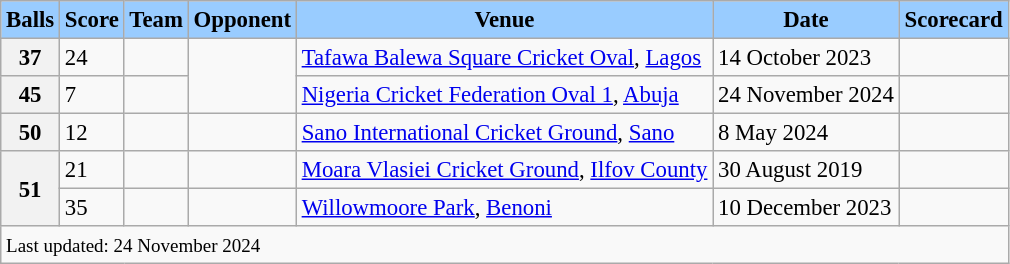<table class="wikitable defaultleft" style="font-size: 95%">
<tr>
<th scope="col" style="background-color:#9cf;">Balls</th>
<th scope="col" style="background-color:#9cf;">Score</th>
<th scope="col" style="background-color:#9cf;">Team</th>
<th scope="col" style="background-color:#9cf;">Opponent</th>
<th scope="col" style="background-color:#9cf;">Venue</th>
<th scope="col" style="background-color:#9cf;">Date</th>
<th scope="col" style="background-color:#9cf;">Scorecard</th>
</tr>
<tr>
<th>37</th>
<td>24</td>
<td></td>
<td rowspan=2></td>
<td><a href='#'>Tafawa Balewa Square Cricket Oval</a>, <a href='#'>Lagos</a></td>
<td>14 October 2023</td>
<td></td>
</tr>
<tr>
<th>45</th>
<td>7</td>
<td></td>
<td><a href='#'>Nigeria Cricket Federation Oval 1</a>, <a href='#'>Abuja</a></td>
<td>24 November 2024</td>
<td></td>
</tr>
<tr>
<th>50</th>
<td>12</td>
<td></td>
<td></td>
<td><a href='#'>Sano International Cricket Ground</a>, <a href='#'>Sano</a></td>
<td>8 May 2024</td>
<td></td>
</tr>
<tr>
<th rowspan=2>51</th>
<td>21</td>
<td></td>
<td></td>
<td><a href='#'>Moara Vlasiei Cricket Ground</a>, <a href='#'>Ilfov County</a></td>
<td>30 August 2019</td>
<td></td>
</tr>
<tr>
<td>35</td>
<td></td>
<td></td>
<td><a href='#'>Willowmoore Park</a>, <a href='#'>Benoni</a></td>
<td>10 December 2023</td>
<td></td>
</tr>
<tr class=sortbottom>
<td style="text-align:left;" colspan=7><small>Last updated: 24 November 2024</small></td>
</tr>
</table>
